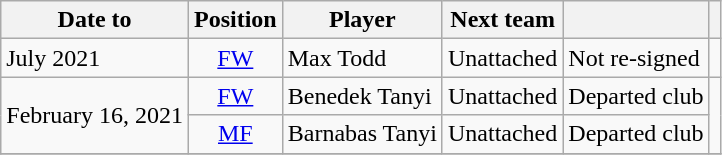<table class="wikitable">
<tr>
<th>Date to</th>
<th style="text-align:center;">Position</th>
<th>Player</th>
<th>Next team</th>
<th></th>
<th style="text-align:center;"></th>
</tr>
<tr>
<td>July 2021</td>
<td style="text-align:center;"><a href='#'>FW</a></td>
<td> Max Todd</td>
<td>Unattached</td>
<td>Not re-signed</td>
<td style="text-align:center;"></td>
</tr>
<tr>
<td rowspan="2">February 16, 2021</td>
<td style="text-align:center;"><a href='#'>FW</a></td>
<td> Benedek Tanyi</td>
<td>Unattached</td>
<td>Departed club</td>
<td style="text-align:center;" rowspan="2"></td>
</tr>
<tr>
<td style="text-align:center;"><a href='#'>MF</a></td>
<td> Barnabas Tanyi</td>
<td>Unattached</td>
<td>Departed club</td>
</tr>
<tr>
</tr>
</table>
